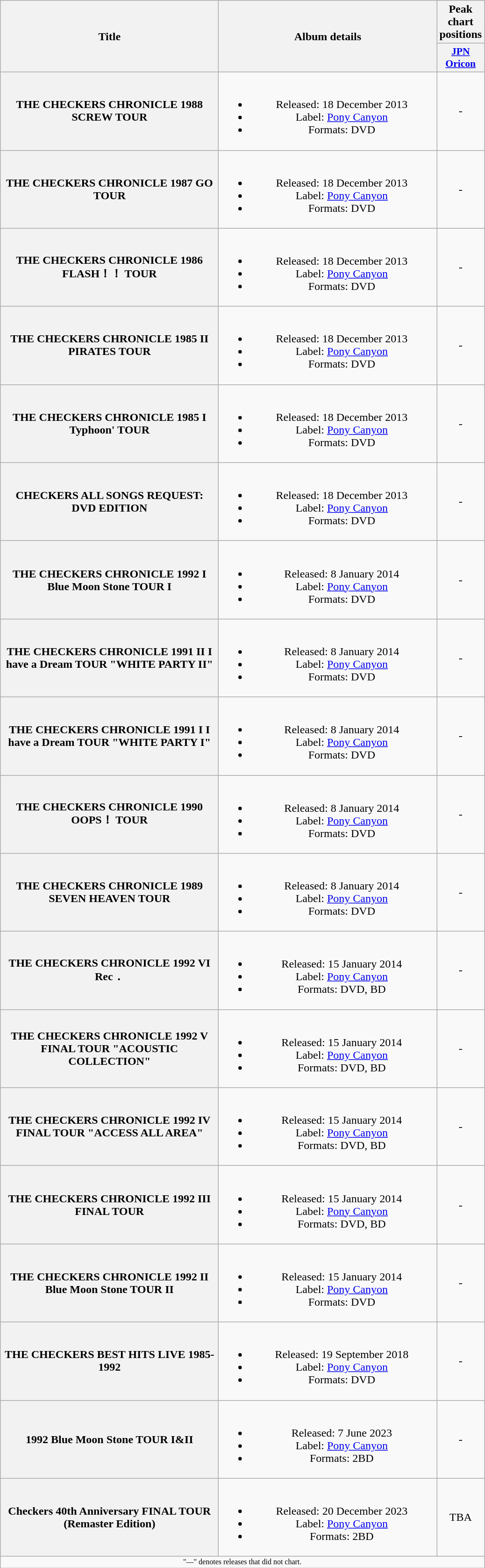<table class="wikitable plainrowheaders" style="text-align:center;">
<tr>
<th scope="col" rowspan="2" style="width:19em;">Title</th>
<th scope="col" rowspan="2" style="width:19em;">Album details</th>
<th scope="col">Peak<br>chart<br>positions</th>
</tr>
<tr>
<th scope="col" style="width:2.9em;font-size:90%;"><a href='#'>JPN<br>Oricon</a><br></th>
</tr>
<tr>
<th scope="row">THE CHECKERS CHRONICLE 1988 SCREW TOUR</th>
<td><br><ul><li>Released: 18 December 2013</li><li>Label: <a href='#'>Pony Canyon</a></li><li>Formats: DVD</li></ul></td>
<td>-</td>
</tr>
<tr>
<th scope="row">THE CHECKERS CHRONICLE 1987 GO TOUR</th>
<td><br><ul><li>Released: 18 December 2013</li><li>Label: <a href='#'>Pony Canyon</a></li><li>Formats: DVD</li></ul></td>
<td>-</td>
</tr>
<tr>
<th scope="row">THE CHECKERS CHRONICLE 1986 FLASH！！ TOUR</th>
<td><br><ul><li>Released: 18 December 2013</li><li>Label: <a href='#'>Pony Canyon</a></li><li>Formats: DVD</li></ul></td>
<td>-</td>
</tr>
<tr>
<th scope="row">THE CHECKERS CHRONICLE 1985 II PIRATES TOUR</th>
<td><br><ul><li>Released: 18 December 2013</li><li>Label: <a href='#'>Pony Canyon</a></li><li>Formats: DVD</li></ul></td>
<td>-</td>
</tr>
<tr>
<th scope="row">THE CHECKERS CHRONICLE 1985 I Typhoon' TOUR</th>
<td><br><ul><li>Released: 18 December 2013</li><li>Label: <a href='#'>Pony Canyon</a></li><li>Formats: DVD</li></ul></td>
<td>-</td>
</tr>
<tr>
<th scope="row">CHECKERS ALL SONGS REQUEST: DVD EDITION</th>
<td><br><ul><li>Released: 18 December 2013</li><li>Label: <a href='#'>Pony Canyon</a></li><li>Formats: DVD</li></ul></td>
<td>-</td>
</tr>
<tr>
<th scope="row">THE CHECKERS CHRONICLE 1992 I Blue Moon Stone TOUR I</th>
<td><br><ul><li>Released: 8 January 2014</li><li>Label: <a href='#'>Pony Canyon</a></li><li>Formats: DVD</li></ul></td>
<td>-</td>
</tr>
<tr>
<th scope="row">THE CHECKERS CHRONICLE 1991 II I have a Dream TOUR "WHITE PARTY II"</th>
<td><br><ul><li>Released: 8 January 2014</li><li>Label: <a href='#'>Pony Canyon</a></li><li>Formats: DVD</li></ul></td>
<td>-</td>
</tr>
<tr>
<th scope="row">THE CHECKERS CHRONICLE 1991 I I have a Dream TOUR "WHITE PARTY I"</th>
<td><br><ul><li>Released: 8 January 2014</li><li>Label: <a href='#'>Pony Canyon</a></li><li>Formats: DVD</li></ul></td>
<td>-</td>
</tr>
<tr>
<th scope="row">THE CHECKERS CHRONICLE 1990 OOPS！ TOUR</th>
<td><br><ul><li>Released: 8 January 2014</li><li>Label: <a href='#'>Pony Canyon</a></li><li>Formats: DVD</li></ul></td>
<td>-</td>
</tr>
<tr>
<th scope="row">THE CHECKERS CHRONICLE 1989 SEVEN HEAVEN TOUR</th>
<td><br><ul><li>Released: 8 January 2014</li><li>Label: <a href='#'>Pony Canyon</a></li><li>Formats: DVD</li></ul></td>
<td>-</td>
</tr>
<tr>
<th scope="row">THE CHECKERS CHRONICLE 1992 VI Rec．</th>
<td><br><ul><li>Released: 15 January 2014</li><li>Label: <a href='#'>Pony Canyon</a></li><li>Formats: DVD, BD</li></ul></td>
<td>-</td>
</tr>
<tr>
<th scope="row">THE CHECKERS CHRONICLE 1992 V FINAL TOUR "ACOUSTIC COLLECTION"</th>
<td><br><ul><li>Released: 15 January 2014</li><li>Label: <a href='#'>Pony Canyon</a></li><li>Formats: DVD, BD</li></ul></td>
<td>-</td>
</tr>
<tr>
<th scope="row">THE CHECKERS CHRONICLE 1992 IV FINAL TOUR "ACCESS ALL AREA"</th>
<td><br><ul><li>Released: 15 January 2014</li><li>Label: <a href='#'>Pony Canyon</a></li><li>Formats: DVD, BD</li></ul></td>
<td>-</td>
</tr>
<tr>
<th scope="row">THE CHECKERS CHRONICLE 1992 III FINAL TOUR</th>
<td><br><ul><li>Released: 15 January 2014</li><li>Label: <a href='#'>Pony Canyon</a></li><li>Formats: DVD, BD</li></ul></td>
<td>-</td>
</tr>
<tr>
<th scope="row">THE CHECKERS CHRONICLE 1992 II Blue Moon Stone TOUR II</th>
<td><br><ul><li>Released: 15 January 2014</li><li>Label: <a href='#'>Pony Canyon</a></li><li>Formats: DVD</li></ul></td>
<td>-</td>
</tr>
<tr>
<th scope="row">THE CHECKERS BEST HITS LIVE 1985-1992</th>
<td><br><ul><li>Released: 19 September 2018</li><li>Label: <a href='#'>Pony Canyon</a></li><li>Formats: DVD</li></ul></td>
<td>-</td>
</tr>
<tr>
<th scope="row">1992 Blue Moon Stone TOUR I&II</th>
<td><br><ul><li>Released: 7 June 2023</li><li>Label: <a href='#'>Pony Canyon</a></li><li>Formats: 2BD</li></ul></td>
<td>-</td>
</tr>
<tr>
<th scope="row">Checkers 40th Anniversary FINAL TOUR (Remaster Edition)</th>
<td><br><ul><li>Released: 20 December 2023</li><li>Label: <a href='#'>Pony Canyon</a></li><li>Formats: 2BD</li></ul></td>
<td>TBA</td>
</tr>
<tr>
<td align="center" colspan="4" style="font-size: 8pt">"—" denotes releases that did not chart.</td>
</tr>
</table>
